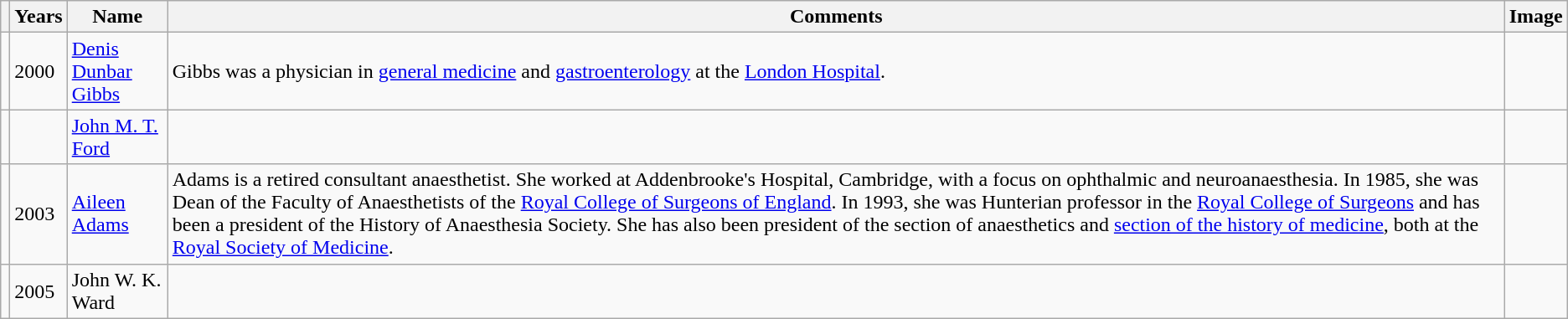<table class="wikitable">
<tr>
<th></th>
<th>Years</th>
<th>Name</th>
<th>Comments</th>
<th>Image</th>
</tr>
<tr>
<td></td>
<td>2000</td>
<td><a href='#'>Denis Dunbar Gibbs</a></td>
<td>Gibbs was a physician in <a href='#'>general medicine</a> and <a href='#'>gastroenterology</a> at the <a href='#'>London Hospital</a>.</td>
<td></td>
</tr>
<tr>
<td></td>
<td></td>
<td><a href='#'>John M. T. Ford</a></td>
<td></td>
<td></td>
</tr>
<tr>
<td></td>
<td>2003</td>
<td><a href='#'>Aileen Adams</a></td>
<td>Adams is a retired consultant anaesthetist. She worked at Addenbrooke's Hospital, Cambridge, with a focus on ophthalmic and neuroanaesthesia. In 1985, she was Dean of the Faculty of Anaesthetists of the <a href='#'>Royal College of Surgeons of England</a>. In 1993, she was Hunterian professor in the <a href='#'>Royal College of Surgeons</a> and has been a president of the History of Anaesthesia Society. She has also been president of the section of anaesthetics and <a href='#'>section of the history of medicine</a>, both at the <a href='#'>Royal Society of Medicine</a>.</td>
<td></td>
</tr>
<tr>
<td></td>
<td>2005</td>
<td>John W. K. Ward</td>
<td></td>
<td></td>
</tr>
</table>
